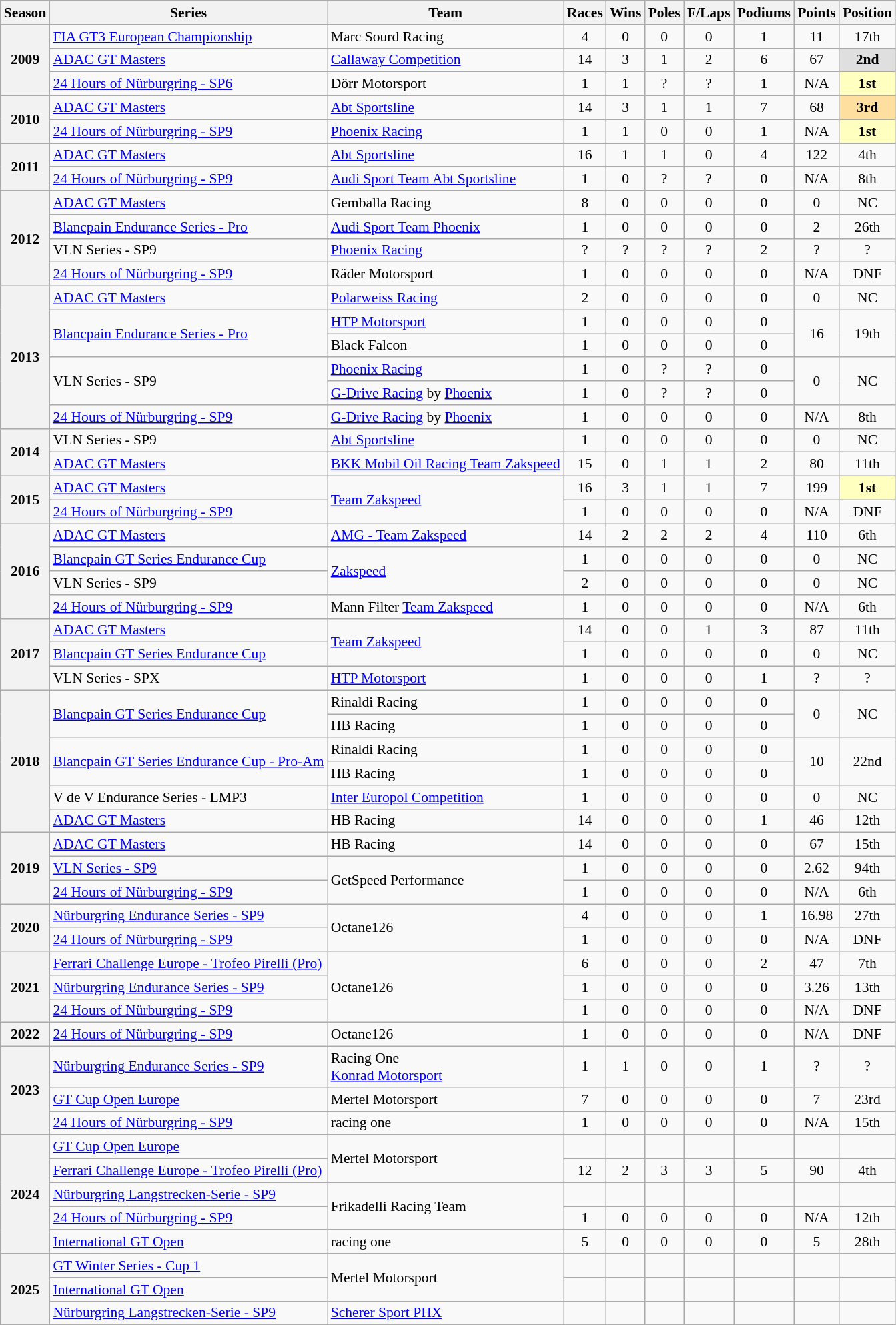<table class="wikitable" style="font-size: 90%; text-align:center">
<tr>
<th>Season</th>
<th>Series</th>
<th>Team</th>
<th>Races</th>
<th>Wins</th>
<th>Poles</th>
<th>F/Laps</th>
<th>Podiums</th>
<th>Points</th>
<th>Position</th>
</tr>
<tr>
<th rowspan="3">2009</th>
<td align=left><a href='#'>FIA GT3 European Championship</a></td>
<td align=left>Marc Sourd Racing</td>
<td>4</td>
<td>0</td>
<td>0</td>
<td>0</td>
<td>1</td>
<td>11</td>
<td>17th</td>
</tr>
<tr>
<td align=left><a href='#'>ADAC GT Masters</a></td>
<td align=left><a href='#'>Callaway Competition</a></td>
<td>14</td>
<td>3</td>
<td>1</td>
<td>2</td>
<td>6</td>
<td>67</td>
<td style="background:#DFDFDF;"><strong>2nd</strong></td>
</tr>
<tr>
<td align=left><a href='#'>24 Hours of Nürburgring - SP6</a></td>
<td align=left>Dörr Motorsport</td>
<td>1</td>
<td>1</td>
<td>?</td>
<td>?</td>
<td>1</td>
<td>N/A</td>
<td style="background:#FFFFBF;"><strong>1st</strong></td>
</tr>
<tr>
<th rowspan="2">2010</th>
<td align="left"><a href='#'>ADAC GT Masters</a></td>
<td align="left"><a href='#'>Abt Sportsline</a></td>
<td>14</td>
<td>3</td>
<td>1</td>
<td>1</td>
<td>7</td>
<td>68</td>
<td style="background:#FFDF9F;"><strong>3rd</strong></td>
</tr>
<tr>
<td align=left><a href='#'>24 Hours of Nürburgring - SP9</a></td>
<td align=left><a href='#'>Phoenix Racing</a></td>
<td>1</td>
<td>1</td>
<td>0</td>
<td>0</td>
<td>1</td>
<td>N/A</td>
<td style="background:#FFFFBF;"><strong>1st</strong></td>
</tr>
<tr>
<th rowspan="2">2011</th>
<td align="left"><a href='#'>ADAC GT Masters</a></td>
<td align="left"><a href='#'>Abt Sportsline</a></td>
<td>16</td>
<td>1</td>
<td>1</td>
<td>0</td>
<td>4</td>
<td>122</td>
<td>4th</td>
</tr>
<tr>
<td align=left><a href='#'>24 Hours of Nürburgring - SP9</a></td>
<td align=left><a href='#'>Audi Sport Team Abt Sportsline</a></td>
<td>1</td>
<td>0</td>
<td>?</td>
<td>?</td>
<td>0</td>
<td>N/A</td>
<td>8th</td>
</tr>
<tr>
<th rowspan="4">2012</th>
<td align="left"><a href='#'>ADAC GT Masters</a></td>
<td align="left">Gemballa Racing</td>
<td>8</td>
<td>0</td>
<td>0</td>
<td>0</td>
<td>0</td>
<td>0</td>
<td>NC</td>
</tr>
<tr>
<td align=left><a href='#'>Blancpain Endurance Series - Pro</a></td>
<td align=left><a href='#'>Audi Sport Team Phoenix</a></td>
<td>1</td>
<td>0</td>
<td>0</td>
<td>0</td>
<td>0</td>
<td>2</td>
<td>26th</td>
</tr>
<tr>
<td align="left">VLN Series - SP9</td>
<td align="left"><a href='#'>Phoenix Racing</a></td>
<td>?</td>
<td>?</td>
<td>?</td>
<td>?</td>
<td>2</td>
<td>?</td>
<td>?</td>
</tr>
<tr>
<td align=left><a href='#'>24 Hours of Nürburgring - SP9</a></td>
<td align=left>Räder Motorsport</td>
<td>1</td>
<td>0</td>
<td>0</td>
<td>0</td>
<td>0</td>
<td>N/A</td>
<td>DNF</td>
</tr>
<tr>
<th rowspan="6">2013</th>
<td align="left"><a href='#'>ADAC GT Masters</a></td>
<td align="left"><a href='#'>Polarweiss Racing</a></td>
<td>2</td>
<td>0</td>
<td>0</td>
<td>0</td>
<td>0</td>
<td>0</td>
<td>NC</td>
</tr>
<tr>
<td rowspan="2" align="left"><a href='#'>Blancpain Endurance Series - Pro</a></td>
<td align="left"><a href='#'>HTP Motorsport</a></td>
<td>1</td>
<td>0</td>
<td>0</td>
<td>0</td>
<td>0</td>
<td rowspan="2">16</td>
<td rowspan="2">19th</td>
</tr>
<tr>
<td align=left>Black Falcon</td>
<td>1</td>
<td>0</td>
<td>0</td>
<td>0</td>
<td>0</td>
</tr>
<tr>
<td rowspan="2" align="left">VLN Series - SP9</td>
<td align="left"><a href='#'>Phoenix Racing</a></td>
<td>1</td>
<td>0</td>
<td>?</td>
<td>?</td>
<td>0</td>
<td rowspan="2">0</td>
<td rowspan="2">NC</td>
</tr>
<tr>
<td align=left><a href='#'>G-Drive Racing</a> by <a href='#'>Phoenix</a></td>
<td>1</td>
<td>0</td>
<td>?</td>
<td>?</td>
<td>0</td>
</tr>
<tr>
<td align="left"><a href='#'>24 Hours of Nürburgring - SP9</a></td>
<td align="left"><a href='#'>G-Drive Racing</a> by <a href='#'>Phoenix</a></td>
<td>1</td>
<td>0</td>
<td>0</td>
<td>0</td>
<td>0</td>
<td>N/A</td>
<td>8th</td>
</tr>
<tr>
<th rowspan=2>2014</th>
<td align=left>VLN Series - SP9</td>
<td align=left><a href='#'>Abt Sportsline</a></td>
<td>1</td>
<td>0</td>
<td>0</td>
<td>0</td>
<td>0</td>
<td>0</td>
<td>NC</td>
</tr>
<tr>
<td align=left><a href='#'>ADAC GT Masters</a></td>
<td align=left><a href='#'>BKK Mobil Oil Racing Team Zakspeed</a></td>
<td>15</td>
<td>0</td>
<td>1</td>
<td>1</td>
<td>2</td>
<td>80</td>
<td>11th</td>
</tr>
<tr>
<th rowspan="2">2015</th>
<td align=left><a href='#'>ADAC GT Masters</a></td>
<td rowspan="2" align="left"><a href='#'>Team Zakspeed</a></td>
<td>16</td>
<td>3</td>
<td>1</td>
<td>1</td>
<td>7</td>
<td>199</td>
<td style="background:#FFFFBF;"><strong>1st</strong></td>
</tr>
<tr>
<td align=left><a href='#'>24 Hours of Nürburgring - SP9</a></td>
<td>1</td>
<td>0</td>
<td>0</td>
<td>0</td>
<td>0</td>
<td>N/A</td>
<td>DNF</td>
</tr>
<tr>
<th rowspan="4">2016</th>
<td align="left"><a href='#'>ADAC GT Masters</a></td>
<td align="left"><a href='#'>AMG - Team Zakspeed</a></td>
<td>14</td>
<td>2</td>
<td>2</td>
<td>2</td>
<td>4</td>
<td>110</td>
<td>6th</td>
</tr>
<tr>
<td align="left"><a href='#'>Blancpain GT Series Endurance Cup</a></td>
<td rowspan="2" align="left"><a href='#'>Zakspeed</a></td>
<td>1</td>
<td>0</td>
<td>0</td>
<td>0</td>
<td>0</td>
<td>0</td>
<td>NC</td>
</tr>
<tr>
<td align="left">VLN Series - SP9</td>
<td>2</td>
<td>0</td>
<td>0</td>
<td>0</td>
<td>0</td>
<td>0</td>
<td>NC</td>
</tr>
<tr>
<td align=left><a href='#'>24 Hours of Nürburgring - SP9</a></td>
<td align=left>Mann Filter <a href='#'>Team Zakspeed</a></td>
<td>1</td>
<td>0</td>
<td>0</td>
<td>0</td>
<td>0</td>
<td>N/A</td>
<td>6th</td>
</tr>
<tr>
<th rowspan="3">2017</th>
<td align="left"><a href='#'>ADAC GT Masters</a></td>
<td rowspan="2" align="left"><a href='#'>Team Zakspeed</a></td>
<td>14</td>
<td>0</td>
<td>0</td>
<td>1</td>
<td>3</td>
<td>87</td>
<td>11th</td>
</tr>
<tr>
<td align="left"><a href='#'>Blancpain GT Series Endurance Cup</a></td>
<td>1</td>
<td>0</td>
<td>0</td>
<td>0</td>
<td>0</td>
<td>0</td>
<td>NC</td>
</tr>
<tr>
<td align="left">VLN Series - SPX</td>
<td align="left"><a href='#'>HTP Motorsport</a></td>
<td>1</td>
<td>0</td>
<td>0</td>
<td>0</td>
<td>1</td>
<td>?</td>
<td>?</td>
</tr>
<tr>
<th rowspan="6">2018</th>
<td rowspan="2" align=left><a href='#'>Blancpain GT Series Endurance Cup</a></td>
<td align=left>Rinaldi Racing</td>
<td>1</td>
<td>0</td>
<td>0</td>
<td>0</td>
<td>0</td>
<td rowspan="2">0</td>
<td rowspan="2">NC</td>
</tr>
<tr>
<td align=left>HB Racing</td>
<td>1</td>
<td>0</td>
<td>0</td>
<td>0</td>
<td>0</td>
</tr>
<tr>
<td rowspan="2" align="left"><a href='#'>Blancpain GT Series Endurance Cup - Pro-Am</a></td>
<td align=left>Rinaldi Racing</td>
<td>1</td>
<td>0</td>
<td>0</td>
<td>0</td>
<td>0</td>
<td rowspan="2">10</td>
<td rowspan="2">22nd</td>
</tr>
<tr>
<td align=left>HB Racing</td>
<td>1</td>
<td>0</td>
<td>0</td>
<td>0</td>
<td>0</td>
</tr>
<tr>
<td align=left>V de V Endurance Series - LMP3</td>
<td align=left><a href='#'>Inter Europol Competition</a></td>
<td>1</td>
<td>0</td>
<td>0</td>
<td>0</td>
<td>0</td>
<td>0</td>
<td>NC</td>
</tr>
<tr>
<td align=left><a href='#'>ADAC GT Masters</a></td>
<td align=left>HB Racing</td>
<td>14</td>
<td>0</td>
<td>0</td>
<td>0</td>
<td>1</td>
<td>46</td>
<td>12th</td>
</tr>
<tr>
<th rowspan="3">2019</th>
<td align=left><a href='#'>ADAC GT Masters</a></td>
<td align=left>HB Racing</td>
<td>14</td>
<td>0</td>
<td>0</td>
<td>0</td>
<td>0</td>
<td>67</td>
<td>15th</td>
</tr>
<tr>
<td align=left><a href='#'>VLN Series - SP9</a></td>
<td rowspan="2" align="left">GetSpeed Performance</td>
<td>1</td>
<td>0</td>
<td>0</td>
<td>0</td>
<td>0</td>
<td>2.62</td>
<td>94th</td>
</tr>
<tr>
<td align=left><a href='#'>24 Hours of Nürburgring - SP9</a></td>
<td>1</td>
<td>0</td>
<td>0</td>
<td>0</td>
<td>0</td>
<td>N/A</td>
<td>6th</td>
</tr>
<tr>
<th rowspan="2">2020</th>
<td align="left"><a href='#'>Nürburgring Endurance Series - SP9</a></td>
<td rowspan="2" align="left">Octane126</td>
<td>4</td>
<td>0</td>
<td>0</td>
<td>0</td>
<td>1</td>
<td>16.98</td>
<td>27th</td>
</tr>
<tr>
<td align=left><a href='#'>24 Hours of Nürburgring - SP9</a></td>
<td>1</td>
<td>0</td>
<td>0</td>
<td>0</td>
<td>0</td>
<td>N/A</td>
<td>DNF</td>
</tr>
<tr>
<th rowspan="3">2021</th>
<td align="left"><a href='#'>Ferrari Challenge Europe - Trofeo Pirelli (Pro)</a></td>
<td rowspan="3" align="left">Octane126</td>
<td>6</td>
<td>0</td>
<td>0</td>
<td>0</td>
<td>2</td>
<td>47</td>
<td>7th</td>
</tr>
<tr>
<td align="left"><a href='#'>Nürburgring Endurance Series - SP9</a></td>
<td>1</td>
<td>0</td>
<td>0</td>
<td>0</td>
<td>0</td>
<td>3.26</td>
<td>13th</td>
</tr>
<tr>
<td align=left><a href='#'>24 Hours of Nürburgring - SP9</a></td>
<td>1</td>
<td>0</td>
<td>0</td>
<td>0</td>
<td>0</td>
<td>N/A</td>
<td>DNF</td>
</tr>
<tr>
<th>2022</th>
<td align=left><a href='#'>24 Hours of Nürburgring - SP9</a></td>
<td align=left>Octane126</td>
<td>1</td>
<td>0</td>
<td>0</td>
<td>0</td>
<td>0</td>
<td>N/A</td>
<td>DNF</td>
</tr>
<tr>
<th rowspan="3">2023</th>
<td align="left"><a href='#'>Nürburgring Endurance Series - SP9</a></td>
<td align="left">Racing One<br><a href='#'>Konrad Motorsport</a></td>
<td>1</td>
<td>1</td>
<td>0</td>
<td>0</td>
<td>1</td>
<td>?</td>
<td>?</td>
</tr>
<tr>
<td align=left><a href='#'>GT Cup Open Europe</a></td>
<td align=left>Mertel Motorsport</td>
<td>7</td>
<td>0</td>
<td>0</td>
<td>0</td>
<td>0</td>
<td>7</td>
<td>23rd</td>
</tr>
<tr>
<td align=left><a href='#'>24 Hours of Nürburgring - SP9</a></td>
<td align=left>racing one</td>
<td>1</td>
<td>0</td>
<td>0</td>
<td>0</td>
<td>0</td>
<td>N/A</td>
<td>15th</td>
</tr>
<tr>
<th rowspan="5">2024</th>
<td align=left><a href='#'>GT Cup Open Europe</a></td>
<td rowspan="2" align="left">Mertel Motorsport</td>
<td></td>
<td></td>
<td></td>
<td></td>
<td></td>
<td></td>
<td></td>
</tr>
<tr>
<td align=left><a href='#'>Ferrari Challenge Europe - Trofeo Pirelli (Pro)</a></td>
<td>12</td>
<td>2</td>
<td>3</td>
<td>3</td>
<td>5</td>
<td>90</td>
<td>4th</td>
</tr>
<tr>
<td align=left><a href='#'>Nürburgring Langstrecken-Serie - SP9</a></td>
<td rowspan="2" align="left">Frikadelli Racing Team</td>
<td></td>
<td></td>
<td></td>
<td></td>
<td></td>
<td></td>
<td></td>
</tr>
<tr>
<td align=left><a href='#'>24 Hours of Nürburgring - SP9</a></td>
<td>1</td>
<td>0</td>
<td>0</td>
<td>0</td>
<td>0</td>
<td>N/A</td>
<td>12th</td>
</tr>
<tr>
<td align=left><a href='#'>International GT Open</a></td>
<td align=left>racing one</td>
<td>5</td>
<td>0</td>
<td>0</td>
<td>0</td>
<td>0</td>
<td>5</td>
<td>28th</td>
</tr>
<tr>
<th rowspan="3">2025</th>
<td align=left><a href='#'>GT Winter Series - Cup 1</a></td>
<td rowspan="2" align="left">Mertel Motorsport</td>
<td></td>
<td></td>
<td></td>
<td></td>
<td></td>
<td></td>
<td></td>
</tr>
<tr>
<td align=left><a href='#'>International GT Open</a></td>
<td></td>
<td></td>
<td></td>
<td></td>
<td></td>
<td></td>
<td></td>
</tr>
<tr>
<td align=left><a href='#'>Nürburgring Langstrecken-Serie - SP9</a></td>
<td align=left><a href='#'>Scherer Sport PHX</a></td>
<td></td>
<td></td>
<td></td>
<td></td>
<td></td>
<td></td>
<td></td>
</tr>
</table>
